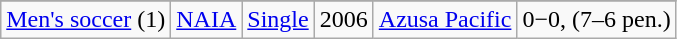<table class="wikitable">
<tr>
</tr>
<tr align="center">
<td rowspan="1"><a href='#'>Men's soccer</a> (1)</td>
<td rowspan="1"><a href='#'>NAIA</a></td>
<td rowspan="1"><a href='#'>Single</a></td>
<td>2006</td>
<td><a href='#'>Azusa Pacific</a></td>
<td>0−0, (7–6 pen.)</td>
</tr>
</table>
